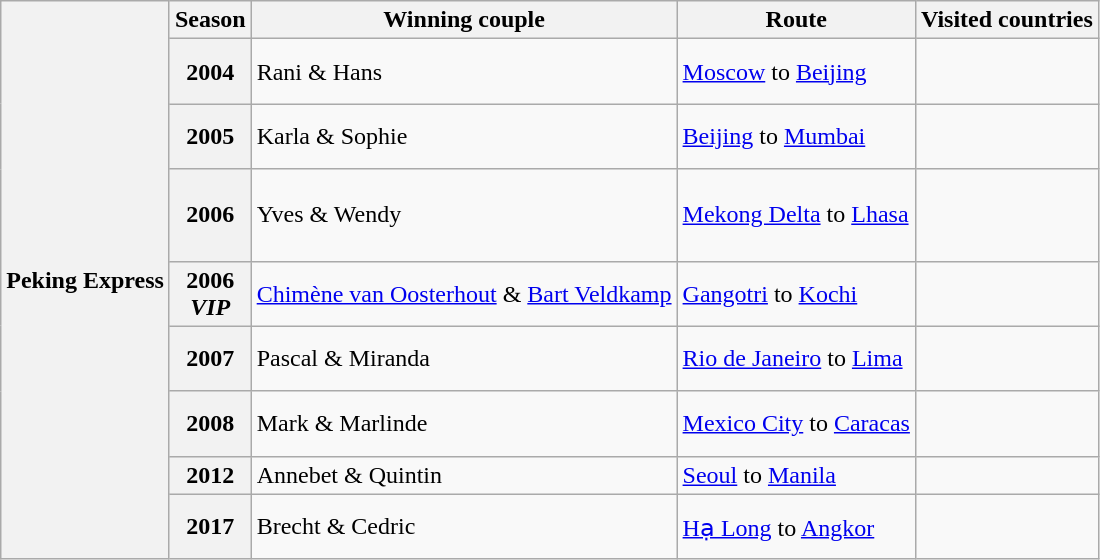<table class="wikitable">
<tr>
<th rowspan="9">Peking Express</th>
<th>Season</th>
<th>Winning couple</th>
<th>Route</th>
<th>Visited countries</th>
</tr>
<tr>
<th>2004</th>
<td>Rani & Hans</td>
<td><a href='#'>Moscow</a> to <a href='#'>Beijing</a></td>
<td><br><br></td>
</tr>
<tr>
<th>2005</th>
<td>Karla & Sophie</td>
<td><a href='#'>Beijing</a> to <a href='#'>Mumbai</a></td>
<td><br><br></td>
</tr>
<tr>
<th>2006</th>
<td>Yves & Wendy</td>
<td><a href='#'>Mekong Delta</a> to <a href='#'>Lhasa</a></td>
<td><br><br><br></td>
</tr>
<tr>
<th>2006<br><em>VIP</em></th>
<td><a href='#'>Chimène van Oosterhout</a> & <a href='#'>Bart Veldkamp</a></td>
<td><a href='#'>Gangotri</a> to <a href='#'>Kochi</a></td>
<td></td>
</tr>
<tr>
<th>2007</th>
<td>Pascal & Miranda</td>
<td><a href='#'>Rio de Janeiro</a> to <a href='#'>Lima</a></td>
<td><br><br></td>
</tr>
<tr>
<th>2008</th>
<td>Mark & Marlinde</td>
<td><a href='#'>Mexico City</a> to <a href='#'>Caracas</a></td>
<td><br><br></td>
</tr>
<tr>
<th>2012</th>
<td>Annebet & Quintin</td>
<td><a href='#'>Seoul</a> to <a href='#'>Manila</a></td>
<td><br></td>
</tr>
<tr>
<th>2017</th>
<td>Brecht & Cedric</td>
<td><a href='#'>Hạ Long</a> to <a href='#'>Angkor</a></td>
<td><br><br></td>
</tr>
</table>
